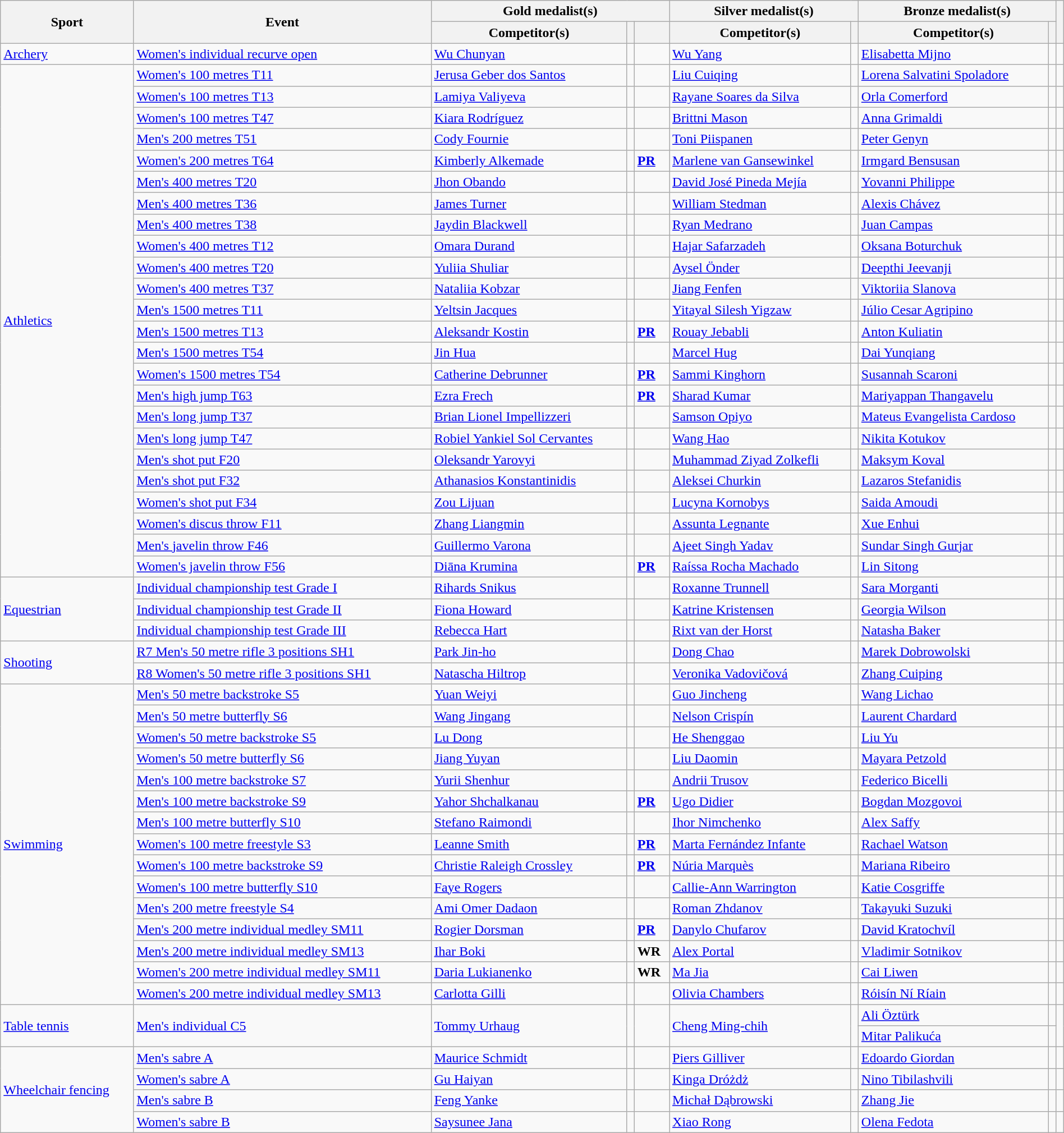<table class="wikitable" style="width:100%;">
<tr>
<th rowspan="2">Sport</th>
<th rowspan="2">Event</th>
<th colspan="3">Gold medalist(s)</th>
<th colspan="2">Silver medalist(s)</th>
<th colspan="2">Bronze medalist(s)</th>
<th rowspan="2"></th>
</tr>
<tr>
<th>Competitor(s)</th>
<th></th>
<th></th>
<th>Competitor(s)</th>
<th></th>
<th>Competitor(s)</th>
<th></th>
</tr>
<tr>
<td rowspan=1><a href='#'>Archery</a></td>
<td><a href='#'>Women's individual recurve open</a></td>
<td><a href='#'>Wu Chunyan</a></td>
<td></td>
<td></td>
<td><a href='#'>Wu Yang</a></td>
<td></td>
<td><a href='#'>Elisabetta Mijno</a></td>
<td></td>
<td></td>
</tr>
<tr>
<td rowspan=24><a href='#'>Athletics</a></td>
<td><a href='#'>Women's 100 metres T11</a></td>
<td><a href='#'>Jerusa Geber dos Santos</a></td>
<td></td>
<td></td>
<td><a href='#'>Liu Cuiqing</a></td>
<td></td>
<td><a href='#'>Lorena Salvatini Spoladore</a></td>
<td></td>
<td></td>
</tr>
<tr>
<td><a href='#'>Women's 100 metres T13</a></td>
<td><a href='#'>Lamiya Valiyeva</a></td>
<td></td>
<td></td>
<td><a href='#'>Rayane Soares da Silva</a></td>
<td></td>
<td><a href='#'>Orla Comerford</a></td>
<td></td>
<td></td>
</tr>
<tr>
<td><a href='#'>Women's 100 metres T47</a></td>
<td><a href='#'>Kiara Rodríguez</a></td>
<td></td>
<td></td>
<td><a href='#'>Brittni Mason</a></td>
<td></td>
<td><a href='#'>Anna Grimaldi</a></td>
<td></td>
<td></td>
</tr>
<tr>
<td><a href='#'>Men's 200 metres T51</a></td>
<td><a href='#'>Cody Fournie</a></td>
<td></td>
<td></td>
<td><a href='#'>Toni Piispanen</a></td>
<td></td>
<td><a href='#'>Peter Genyn</a></td>
<td></td>
<td></td>
</tr>
<tr>
<td><a href='#'>Women's 200 metres T64</a></td>
<td><a href='#'>Kimberly Alkemade</a></td>
<td></td>
<td><strong><a href='#'>PR</a></strong></td>
<td><a href='#'>Marlene van Gansewinkel</a></td>
<td></td>
<td><a href='#'>Irmgard Bensusan</a></td>
<td></td>
<td></td>
</tr>
<tr>
<td><a href='#'>Men's 400 metres T20</a></td>
<td><a href='#'>Jhon Obando</a></td>
<td></td>
<td></td>
<td><a href='#'>David José Pineda Mejía</a></td>
<td></td>
<td><a href='#'>Yovanni Philippe</a></td>
<td></td>
<td></td>
</tr>
<tr>
<td><a href='#'>Men's 400 metres T36</a></td>
<td><a href='#'>James Turner</a></td>
<td></td>
<td></td>
<td><a href='#'>William Stedman</a></td>
<td></td>
<td><a href='#'>Alexis Chávez</a></td>
<td></td>
<td></td>
</tr>
<tr>
<td><a href='#'>Men's 400 metres T38</a></td>
<td><a href='#'>Jaydin Blackwell</a></td>
<td></td>
<td></td>
<td><a href='#'>Ryan Medrano</a></td>
<td></td>
<td><a href='#'>Juan Campas</a></td>
<td></td>
<td></td>
</tr>
<tr>
<td><a href='#'>Women's 400 metres T12</a></td>
<td><a href='#'>Omara Durand</a></td>
<td></td>
<td></td>
<td><a href='#'>Hajar Safarzadeh</a></td>
<td></td>
<td><a href='#'>Oksana Boturchuk</a></td>
<td></td>
<td></td>
</tr>
<tr>
<td><a href='#'>Women's 400 metres T20</a></td>
<td><a href='#'>Yuliia Shuliar</a></td>
<td></td>
<td></td>
<td><a href='#'>Aysel Önder</a></td>
<td></td>
<td><a href='#'>Deepthi Jeevanji</a></td>
<td></td>
<td></td>
</tr>
<tr>
<td><a href='#'>Women's 400 metres T37</a></td>
<td><a href='#'>Nataliia Kobzar</a></td>
<td></td>
<td></td>
<td><a href='#'>Jiang Fenfen</a></td>
<td></td>
<td><a href='#'>Viktoriia Slanova</a></td>
<td></td>
<td></td>
</tr>
<tr>
<td><a href='#'>Men's 1500 metres T11</a></td>
<td><a href='#'>Yeltsin Jacques</a></td>
<td></td>
<td></td>
<td><a href='#'>Yitayal Silesh Yigzaw</a></td>
<td></td>
<td><a href='#'>Júlio Cesar Agripino</a></td>
<td></td>
<td></td>
</tr>
<tr>
<td><a href='#'>Men's 1500 metres T13</a></td>
<td><a href='#'>Aleksandr Kostin</a></td>
<td></td>
<td><strong><a href='#'>PR</a></strong></td>
<td><a href='#'>Rouay Jebabli</a></td>
<td></td>
<td><a href='#'>Anton Kuliatin</a></td>
<td></td>
<td></td>
</tr>
<tr>
<td><a href='#'>Men's 1500 metres T54</a></td>
<td><a href='#'>Jin Hua</a></td>
<td></td>
<td></td>
<td><a href='#'>Marcel Hug</a></td>
<td></td>
<td><a href='#'>Dai Yunqiang</a></td>
<td></td>
<td></td>
</tr>
<tr>
<td><a href='#'>Women's 1500 metres T54</a></td>
<td><a href='#'>Catherine Debrunner</a></td>
<td></td>
<td><strong><a href='#'>PR</a></strong></td>
<td><a href='#'>Sammi Kinghorn</a></td>
<td></td>
<td><a href='#'>Susannah Scaroni</a></td>
<td></td>
<td></td>
</tr>
<tr>
<td><a href='#'>Men's high jump T63</a></td>
<td><a href='#'>Ezra Frech</a></td>
<td></td>
<td><strong><a href='#'>PR</a></strong></td>
<td><a href='#'>Sharad Kumar</a></td>
<td></td>
<td><a href='#'>Mariyappan Thangavelu</a></td>
<td></td>
<td></td>
</tr>
<tr>
<td><a href='#'>Men's long jump T37</a></td>
<td><a href='#'>Brian Lionel Impellizzeri</a></td>
<td></td>
<td></td>
<td><a href='#'>Samson Opiyo</a></td>
<td></td>
<td><a href='#'>Mateus Evangelista Cardoso</a></td>
<td></td>
<td></td>
</tr>
<tr>
<td><a href='#'>Men's long jump T47</a></td>
<td><a href='#'>Robiel Yankiel Sol Cervantes</a></td>
<td></td>
<td></td>
<td><a href='#'>Wang Hao</a></td>
<td></td>
<td><a href='#'>Nikita Kotukov</a></td>
<td></td>
<td></td>
</tr>
<tr>
<td><a href='#'>Men's shot put F20</a></td>
<td><a href='#'>Oleksandr Yarovyi</a></td>
<td></td>
<td></td>
<td><a href='#'>Muhammad Ziyad Zolkefli</a></td>
<td></td>
<td><a href='#'>Maksym Koval</a></td>
<td></td>
<td></td>
</tr>
<tr>
<td><a href='#'>Men's shot put F32</a></td>
<td><a href='#'>Athanasios Konstantinidis</a></td>
<td></td>
<td></td>
<td><a href='#'>Aleksei Churkin</a></td>
<td></td>
<td><a href='#'>Lazaros Stefanidis</a></td>
<td></td>
<td></td>
</tr>
<tr>
<td><a href='#'>Women's shot put F34</a></td>
<td><a href='#'>Zou Lijuan</a></td>
<td></td>
<td></td>
<td><a href='#'>Lucyna Kornobys</a></td>
<td></td>
<td><a href='#'>Saida Amoudi</a></td>
<td></td>
<td></td>
</tr>
<tr>
<td><a href='#'>Women's discus throw F11</a></td>
<td><a href='#'>Zhang Liangmin</a></td>
<td></td>
<td></td>
<td><a href='#'>Assunta Legnante</a></td>
<td></td>
<td><a href='#'>Xue Enhui</a></td>
<td></td>
<td></td>
</tr>
<tr>
<td><a href='#'>Men's javelin throw F46</a></td>
<td><a href='#'>Guillermo Varona</a></td>
<td></td>
<td></td>
<td><a href='#'>Ajeet Singh Yadav</a></td>
<td></td>
<td><a href='#'>Sundar Singh Gurjar</a></td>
<td></td>
<td></td>
</tr>
<tr>
<td><a href='#'>Women's javelin throw F56</a></td>
<td><a href='#'>Diāna Krumina</a></td>
<td></td>
<td><strong><a href='#'>PR</a></strong></td>
<td><a href='#'>Raíssa Rocha Machado</a></td>
<td></td>
<td><a href='#'>Lin Sitong</a></td>
<td></td>
<td></td>
</tr>
<tr>
<td rowspan=3><a href='#'>Equestrian</a></td>
<td><a href='#'>Individual championship test Grade I</a></td>
<td><a href='#'>Rihards Snikus</a></td>
<td></td>
<td></td>
<td><a href='#'>Roxanne Trunnell</a></td>
<td></td>
<td><a href='#'>Sara Morganti</a></td>
<td></td>
<td></td>
</tr>
<tr>
<td><a href='#'>Individual championship test Grade II</a></td>
<td><a href='#'>Fiona Howard</a></td>
<td></td>
<td></td>
<td><a href='#'>Katrine Kristensen</a></td>
<td></td>
<td><a href='#'>Georgia Wilson</a></td>
<td></td>
<td></td>
</tr>
<tr>
<td><a href='#'>Individual championship test Grade III</a></td>
<td><a href='#'>Rebecca Hart</a></td>
<td></td>
<td></td>
<td><a href='#'>Rixt van der Horst</a></td>
<td></td>
<td><a href='#'>Natasha Baker</a></td>
<td></td>
<td></td>
</tr>
<tr>
<td rowspan=2><a href='#'>Shooting</a></td>
<td><a href='#'>R7 Men's 50 metre rifle 3 positions SH1</a></td>
<td><a href='#'>Park Jin-ho</a></td>
<td></td>
<td></td>
<td><a href='#'>Dong Chao</a></td>
<td></td>
<td><a href='#'>Marek Dobrowolski</a></td>
<td></td>
<td></td>
</tr>
<tr>
<td><a href='#'>R8 Women's 50 metre rifle 3 positions SH1</a></td>
<td><a href='#'>Natascha Hiltrop</a></td>
<td></td>
<td></td>
<td><a href='#'>Veronika Vadovičová</a></td>
<td></td>
<td><a href='#'>Zhang Cuiping</a></td>
<td></td>
<td></td>
</tr>
<tr>
<td rowspan=15><a href='#'>Swimming</a></td>
<td><a href='#'>Men's 50 metre backstroke S5</a></td>
<td><a href='#'>Yuan Weiyi</a></td>
<td></td>
<td></td>
<td><a href='#'>Guo Jincheng</a></td>
<td></td>
<td><a href='#'>Wang Lichao</a></td>
<td></td>
<td></td>
</tr>
<tr>
<td><a href='#'>Men's 50 metre butterfly S6</a></td>
<td><a href='#'>Wang Jingang</a></td>
<td></td>
<td></td>
<td><a href='#'>Nelson Crispín</a></td>
<td></td>
<td><a href='#'>Laurent Chardard</a></td>
<td></td>
<td></td>
</tr>
<tr>
<td><a href='#'>Women's 50 metre backstroke S5</a></td>
<td><a href='#'>Lu Dong</a></td>
<td></td>
<td></td>
<td><a href='#'>He Shenggao</a></td>
<td></td>
<td><a href='#'>Liu Yu</a></td>
<td></td>
<td></td>
</tr>
<tr>
<td><a href='#'>Women's 50 metre butterfly S6</a></td>
<td><a href='#'>Jiang Yuyan</a></td>
<td></td>
<td></td>
<td><a href='#'>Liu Daomin</a></td>
<td></td>
<td><a href='#'>Mayara Petzold</a></td>
<td></td>
<td></td>
</tr>
<tr>
<td><a href='#'>Men's 100 metre backstroke S7</a></td>
<td><a href='#'>Yurii Shenhur</a></td>
<td></td>
<td></td>
<td><a href='#'>Andrii Trusov</a></td>
<td></td>
<td><a href='#'>Federico Bicelli</a></td>
<td></td>
<td></td>
</tr>
<tr>
<td><a href='#'>Men's 100 metre backstroke S9</a></td>
<td><a href='#'>Yahor Shchalkanau</a></td>
<td></td>
<td><strong><a href='#'>PR</a></strong></td>
<td><a href='#'>Ugo Didier</a></td>
<td></td>
<td><a href='#'>Bogdan Mozgovoi</a></td>
<td></td>
<td></td>
</tr>
<tr>
<td><a href='#'>Men's 100 metre butterfly S10</a></td>
<td><a href='#'>Stefano Raimondi</a></td>
<td></td>
<td></td>
<td><a href='#'>Ihor Nimchenko</a></td>
<td></td>
<td><a href='#'>Alex Saffy</a></td>
<td></td>
<td></td>
</tr>
<tr>
<td><a href='#'>Women's 100 metre freestyle S3</a></td>
<td><a href='#'>Leanne Smith</a></td>
<td></td>
<td><strong><a href='#'>PR</a></strong></td>
<td><a href='#'>Marta Fernández Infante</a></td>
<td></td>
<td><a href='#'>Rachael Watson</a></td>
<td></td>
<td></td>
</tr>
<tr>
<td><a href='#'>Women's 100 metre backstroke S9</a></td>
<td><a href='#'>Christie Raleigh Crossley</a></td>
<td></td>
<td><strong><a href='#'>PR</a></strong></td>
<td><a href='#'>Núria Marquès</a></td>
<td></td>
<td><a href='#'>Mariana Ribeiro</a></td>
<td></td>
<td></td>
</tr>
<tr>
<td><a href='#'>Women's 100 metre butterfly S10</a></td>
<td><a href='#'>Faye Rogers</a></td>
<td></td>
<td></td>
<td><a href='#'>Callie-Ann Warrington</a></td>
<td></td>
<td><a href='#'>Katie Cosgriffe</a></td>
<td></td>
<td></td>
</tr>
<tr>
<td><a href='#'>Men's 200 metre freestyle S4</a></td>
<td><a href='#'>Ami Omer Dadaon</a></td>
<td></td>
<td></td>
<td><a href='#'>Roman Zhdanov</a></td>
<td></td>
<td><a href='#'>Takayuki Suzuki</a></td>
<td></td>
<td></td>
</tr>
<tr>
<td><a href='#'>Men's 200 metre individual medley SM11</a></td>
<td><a href='#'>Rogier Dorsman</a></td>
<td></td>
<td><strong><a href='#'>PR</a></strong></td>
<td><a href='#'>Danylo Chufarov</a></td>
<td></td>
<td><a href='#'>David Kratochvíl</a></td>
<td></td>
<td></td>
</tr>
<tr>
<td><a href='#'>Men's 200 metre individual medley SM13</a></td>
<td><a href='#'>Ihar Boki</a></td>
<td></td>
<td><strong>WR</strong></td>
<td><a href='#'>Alex Portal</a></td>
<td></td>
<td><a href='#'>Vladimir Sotnikov</a></td>
<td></td>
<td></td>
</tr>
<tr>
<td><a href='#'>Women's 200 metre individual medley SM11</a></td>
<td><a href='#'>Daria Lukianenko</a></td>
<td></td>
<td><strong>WR</strong></td>
<td><a href='#'>Ma Jia</a></td>
<td></td>
<td><a href='#'>Cai Liwen</a></td>
<td></td>
<td></td>
</tr>
<tr>
<td><a href='#'>Women's 200 metre individual medley SM13</a></td>
<td><a href='#'>Carlotta Gilli</a></td>
<td></td>
<td></td>
<td><a href='#'>Olivia Chambers</a></td>
<td></td>
<td><a href='#'>Róisín Ní Ríain</a></td>
<td></td>
<td></td>
</tr>
<tr>
<td rowspan="2"><a href='#'>Table tennis</a></td>
<td rowspan="2"><a href='#'>Men's individual C5</a></td>
<td rowspan="2"><a href='#'>Tommy Urhaug</a></td>
<td rowspan="2"></td>
<td rowspan="2"></td>
<td rowspan="2"><a href='#'>Cheng Ming-chih</a></td>
<td rowspan="2"></td>
<td><a href='#'>Ali Öztürk</a></td>
<td></td>
<td rowspan="2"></td>
</tr>
<tr>
<td><a href='#'>Mitar Palikuća</a></td>
<td></td>
</tr>
<tr>
<td rowspan=4><a href='#'>Wheelchair fencing</a></td>
<td><a href='#'>Men's sabre A</a></td>
<td><a href='#'>Maurice Schmidt</a></td>
<td></td>
<td></td>
<td><a href='#'>Piers Gilliver</a></td>
<td></td>
<td><a href='#'>Edoardo Giordan</a></td>
<td></td>
<td></td>
</tr>
<tr>
<td><a href='#'>Women's sabre A</a></td>
<td><a href='#'>Gu Haiyan</a></td>
<td></td>
<td></td>
<td><a href='#'>Kinga Dróżdż</a></td>
<td></td>
<td><a href='#'>Nino Tibilashvili</a></td>
<td></td>
<td></td>
</tr>
<tr>
<td><a href='#'>Men's sabre B</a></td>
<td><a href='#'>Feng Yanke</a></td>
<td></td>
<td></td>
<td><a href='#'>Michał Dąbrowski</a></td>
<td></td>
<td><a href='#'>Zhang Jie</a></td>
<td></td>
<td></td>
</tr>
<tr>
<td><a href='#'>Women's sabre B</a></td>
<td><a href='#'>Saysunee Jana</a></td>
<td></td>
<td></td>
<td><a href='#'>Xiao Rong</a></td>
<td></td>
<td><a href='#'>Olena Fedota</a></td>
<td></td>
<td></td>
</tr>
</table>
